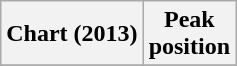<table class="wikitable sortable">
<tr>
<th>Chart (2013)</th>
<th>Peak<br>position</th>
</tr>
<tr>
</tr>
</table>
